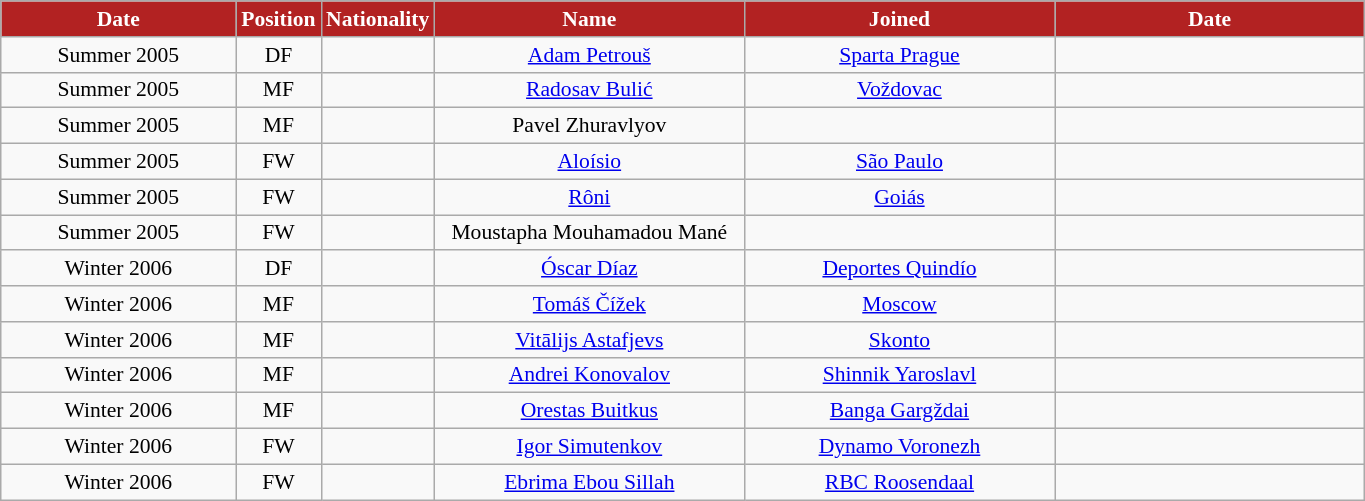<table class="wikitable"  style="text-align:center; font-size:90%; ">
<tr>
<th style="background:#B22222; color:white; width:150px;">Date</th>
<th style="background:#B22222; color:white; width:50px;">Position</th>
<th style="background:#B22222; color:white; width:50px;">Nationality</th>
<th style="background:#B22222; color:white; width:200px;">Name</th>
<th style="background:#B22222; color:white; width:200px;">Joined</th>
<th style="background:#B22222; color:white; width:200px;">Date</th>
</tr>
<tr>
<td>Summer 2005</td>
<td>DF</td>
<td></td>
<td><a href='#'>Adam Petrouš</a></td>
<td><a href='#'>Sparta Prague</a></td>
<td></td>
</tr>
<tr>
<td>Summer 2005</td>
<td>MF</td>
<td></td>
<td><a href='#'>Radosav Bulić</a></td>
<td><a href='#'>Voždovac</a></td>
<td></td>
</tr>
<tr>
<td>Summer 2005</td>
<td>MF</td>
<td></td>
<td>Pavel Zhuravlyov</td>
<td></td>
<td></td>
</tr>
<tr>
<td>Summer 2005</td>
<td>FW</td>
<td></td>
<td><a href='#'>Aloísio</a></td>
<td><a href='#'>São Paulo</a></td>
<td></td>
</tr>
<tr>
<td>Summer 2005</td>
<td>FW</td>
<td></td>
<td><a href='#'>Rôni</a></td>
<td><a href='#'>Goiás</a></td>
<td></td>
</tr>
<tr>
<td>Summer 2005</td>
<td>FW</td>
<td></td>
<td>Moustapha Mouhamadou Mané</td>
<td></td>
<td></td>
</tr>
<tr>
<td>Winter 2006</td>
<td>DF</td>
<td></td>
<td><a href='#'>Óscar Díaz</a></td>
<td><a href='#'>Deportes Quindío</a></td>
<td></td>
</tr>
<tr>
<td>Winter 2006</td>
<td>MF</td>
<td></td>
<td><a href='#'>Tomáš Čížek</a></td>
<td><a href='#'>Moscow</a></td>
<td></td>
</tr>
<tr>
<td>Winter 2006</td>
<td>MF</td>
<td></td>
<td><a href='#'>Vitālijs Astafjevs</a></td>
<td><a href='#'>Skonto</a></td>
<td></td>
</tr>
<tr>
<td>Winter 2006</td>
<td>MF</td>
<td></td>
<td><a href='#'>Andrei Konovalov</a></td>
<td><a href='#'>Shinnik Yaroslavl</a></td>
<td></td>
</tr>
<tr>
<td>Winter 2006</td>
<td>MF</td>
<td></td>
<td><a href='#'>Orestas Buitkus</a></td>
<td><a href='#'>Banga Gargždai</a></td>
<td></td>
</tr>
<tr>
<td>Winter 2006</td>
<td>FW</td>
<td></td>
<td><a href='#'>Igor Simutenkov</a></td>
<td><a href='#'>Dynamo Voronezh</a></td>
<td></td>
</tr>
<tr>
<td>Winter 2006</td>
<td>FW</td>
<td></td>
<td><a href='#'>Ebrima Ebou Sillah</a></td>
<td><a href='#'>RBC Roosendaal</a></td>
<td></td>
</tr>
</table>
